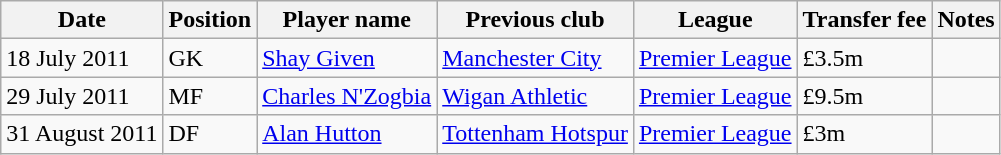<table class="wikitable">
<tr>
<th>Date</th>
<th>Position</th>
<th>Player name</th>
<th>Previous club</th>
<th>League</th>
<th>Transfer fee</th>
<th>Notes</th>
</tr>
<tr>
<td>18 July 2011</td>
<td>GK</td>
<td> <a href='#'>Shay Given</a></td>
<td> <a href='#'>Manchester City</a></td>
<td> <a href='#'>Premier League</a></td>
<td>£3.5m</td>
<td></td>
</tr>
<tr>
<td>29 July 2011</td>
<td>MF</td>
<td> <a href='#'>Charles N'Zogbia</a></td>
<td> <a href='#'>Wigan Athletic</a></td>
<td> <a href='#'>Premier League</a></td>
<td>£9.5m</td>
<td></td>
</tr>
<tr>
<td>31 August 2011</td>
<td>DF</td>
<td> <a href='#'>Alan Hutton</a></td>
<td> <a href='#'>Tottenham Hotspur</a></td>
<td> <a href='#'>Premier League</a></td>
<td>£3m</td>
<td></td>
</tr>
</table>
